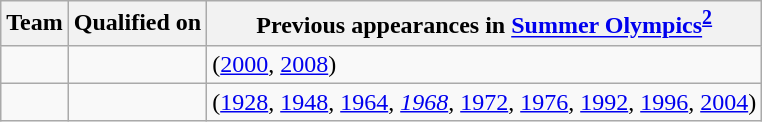<table class="wikitable sortable">
<tr>
<th>Team</th>
<th>Qualified on</th>
<th data-sort-type="number">Previous appearances in <a href='#'>Summer Olympics</a><sup><strong><a href='#'>2</a></strong></sup></th>
</tr>
<tr>
<td></td>
<td></td>
<td> (<a href='#'>2000</a>, <a href='#'>2008</a>)</td>
</tr>
<tr>
<td></td>
<td></td>
<td> (<a href='#'>1928</a>, <a href='#'>1948</a>, <a href='#'>1964</a>, <em><a href='#'>1968</a></em>, <a href='#'>1972</a>, <a href='#'>1976</a>, <a href='#'>1992</a>, <a href='#'>1996</a>, <a href='#'>2004</a>)</td>
</tr>
</table>
